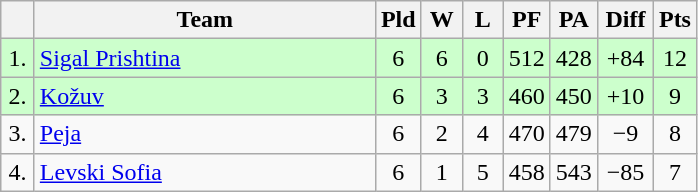<table class="wikitable" style="text-align:center">
<tr>
<th width=15></th>
<th width=220>Team</th>
<th width=20>Pld</th>
<th width=20>W</th>
<th width=20>L</th>
<th width=20>PF</th>
<th width=20>PA</th>
<th width=30>Diff</th>
<th width=20>Pts</th>
</tr>
<tr bgcolor=#ccffcc>
<td>1.</td>
<td align=left> <a href='#'>Sigal Prishtina</a></td>
<td>6</td>
<td>6</td>
<td>0</td>
<td>512</td>
<td>428</td>
<td>+84</td>
<td>12</td>
</tr>
<tr bgcolor=#ccffcc>
<td>2.</td>
<td align=left> <a href='#'>Kožuv</a></td>
<td>6</td>
<td>3</td>
<td>3</td>
<td>460</td>
<td>450</td>
<td>+10</td>
<td>9</td>
</tr>
<tr>
<td>3.</td>
<td align=left> <a href='#'>Peja</a></td>
<td>6</td>
<td>2</td>
<td>4</td>
<td>470</td>
<td>479</td>
<td>−9</td>
<td>8</td>
</tr>
<tr>
<td>4.</td>
<td align=left> <a href='#'>Levski Sofia</a></td>
<td>6</td>
<td>1</td>
<td>5</td>
<td>458</td>
<td>543</td>
<td>−85</td>
<td>7</td>
</tr>
</table>
